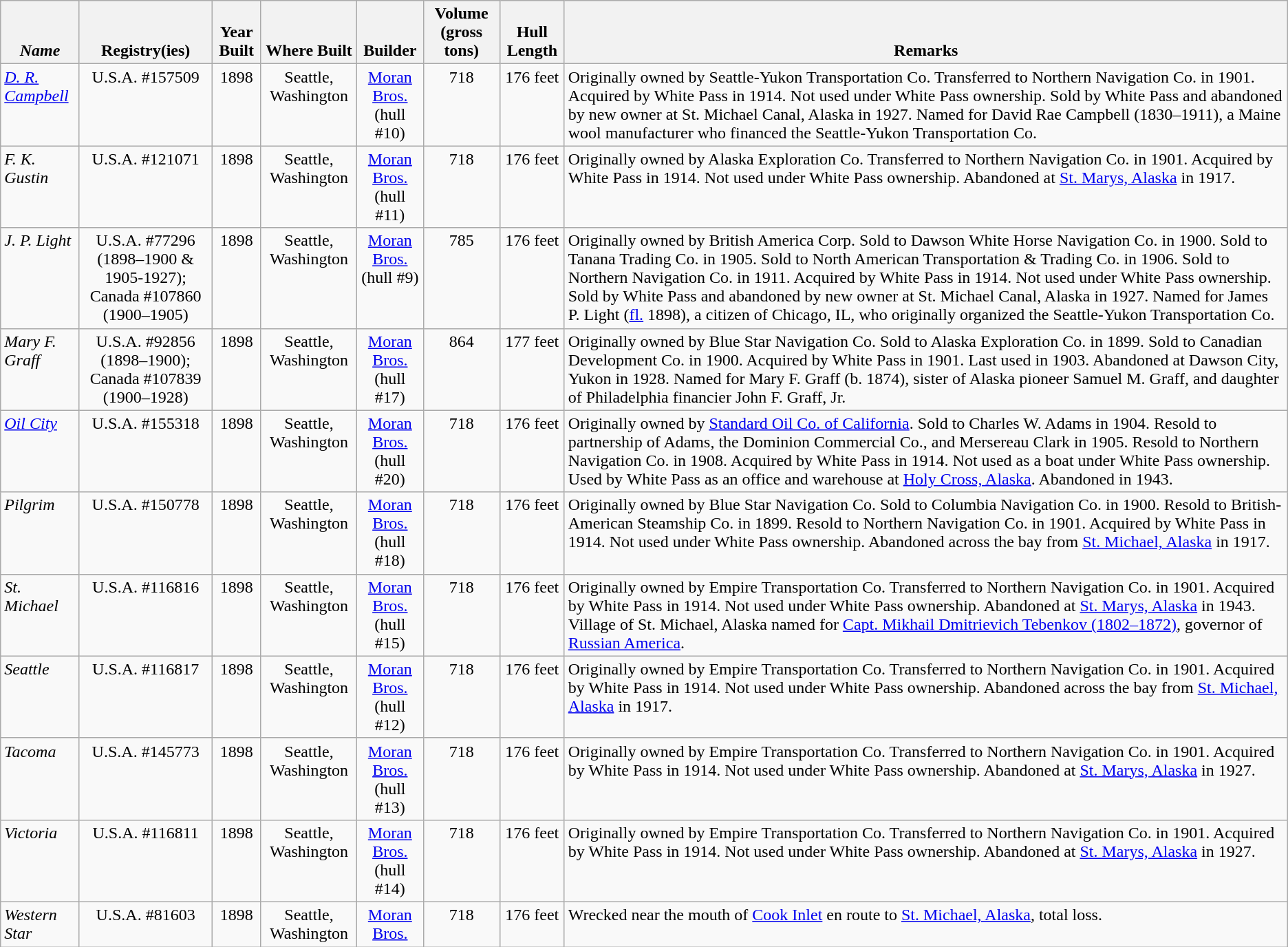<table class="wikitable collapsible sortable">
<tr valign=bottom>
<th><em>Name</em></th>
<th>Registry(ies)</th>
<th>Year Built</th>
<th>Where Built</th>
<th>Builder</th>
<th>Volume (gross tons)</th>
<th>Hull Length</th>
<th>Remarks<br></th>
</tr>
<tr align=center valign=top>
<td align=left><a href='#'><em>D. R. Campbell</em></a></td>
<td>U.S.A. #157509</td>
<td>1898</td>
<td>Seattle, Washington</td>
<td><a href='#'>Moran Bros.</a><br>(hull #10)</td>
<td>718</td>
<td>176 feet</td>
<td align=left>Originally owned by Seattle-Yukon Transportation Co. Transferred to Northern Navigation Co. in 1901. Acquired by White Pass in 1914. Not used under White Pass ownership. Sold by White Pass and abandoned by new owner at St. Michael Canal, Alaska in 1927.  Named for David Rae Campbell (1830–1911), a Maine wool manufacturer who financed the Seattle-Yukon Transportation Co.<br></td>
</tr>
<tr align=center valign=top>
<td align=left><em>F. K. Gustin</em></td>
<td>U.S.A. #121071</td>
<td>1898</td>
<td>Seattle, Washington</td>
<td><a href='#'>Moran Bros.</a><br>(hull #11)</td>
<td>718</td>
<td>176 feet</td>
<td align=left>Originally owned by Alaska Exploration Co. Transferred to Northern Navigation Co. in 1901. Acquired by White Pass in 1914. Not used under White Pass ownership. Abandoned at <a href='#'>St. Marys, Alaska</a> in 1917.<br></td>
</tr>
<tr align=center valign=top>
<td align=left><em>J. P. Light</em></td>
<td>U.S.A. #77296 (1898–1900 & 1905-1927);<br>Canada #107860 (1900–1905)</td>
<td>1898</td>
<td>Seattle, Washington</td>
<td><a href='#'>Moran Bros.</a><br>(hull #9)</td>
<td>785</td>
<td>176 feet</td>
<td align=left>Originally owned by British America Corp. Sold to Dawson White Horse Navigation Co. in 1900. Sold to Tanana Trading Co. in 1905. Sold to North American Transportation & Trading Co. in 1906. Sold to Northern Navigation Co. in 1911. Acquired by White Pass in 1914. Not used under White Pass ownership. Sold by White Pass and abandoned by new owner at St. Michael Canal, Alaska in 1927.  Named for James P. Light (<a href='#'>fl.</a> 1898), a citizen of Chicago, IL, who originally organized the Seattle-Yukon Transportation Co.<br></td>
</tr>
<tr align=center valign=top>
<td align=left><em>Mary F. Graff</em></td>
<td>U.S.A. #92856 (1898–1900);<br>Canada #107839 (1900–1928)</td>
<td>1898</td>
<td>Seattle, Washington</td>
<td><a href='#'>Moran Bros.</a><br>(hull #17)</td>
<td>864</td>
<td>177 feet</td>
<td align=left>Originally owned by Blue Star Navigation Co. Sold to Alaska Exploration Co. in 1899. Sold to Canadian Development Co. in 1900. Acquired by White Pass in 1901. Last used in 1903. Abandoned at Dawson City, Yukon in 1928.  Named for Mary F. Graff (b. 1874), sister of Alaska pioneer Samuel M. Graff, and daughter of Philadelphia financier John F. Graff, Jr.<br></td>
</tr>
<tr align=center valign=top>
<td align=left><a href='#'><em>Oil City</em></a></td>
<td>U.S.A. #155318</td>
<td>1898</td>
<td>Seattle, Washington</td>
<td><a href='#'>Moran Bros.</a><br>(hull #20)</td>
<td>718</td>
<td>176 feet</td>
<td align=left>Originally owned by <a href='#'>Standard Oil Co. of California</a>. Sold to Charles W. Adams in 1904. Resold to partnership of Adams, the Dominion Commercial Co., and Mersereau Clark in 1905. Resold to Northern Navigation Co. in 1908. Acquired by White Pass in 1914. Not used as a boat under White Pass ownership. Used by White Pass as an office and warehouse at <a href='#'>Holy Cross, Alaska</a>. Abandoned in 1943.<br></td>
</tr>
<tr align=center valign=top>
<td align=left><em>Pilgrim</em></td>
<td>U.S.A. #150778</td>
<td>1898</td>
<td>Seattle, Washington</td>
<td><a href='#'>Moran Bros.</a><br>(hull #18)</td>
<td>718</td>
<td>176 feet</td>
<td align=left>Originally owned by Blue Star Navigation Co. Sold to Columbia Navigation Co. in 1900. Resold to British-American Steamship Co. in 1899. Resold to Northern Navigation Co. in 1901. Acquired by White Pass in 1914. Not used under White Pass ownership. Abandoned across the bay from <a href='#'>St. Michael, Alaska</a> in 1917.<br></td>
</tr>
<tr align=center valign=top>
<td align=left><em>St. Michael</em></td>
<td>U.S.A. #116816</td>
<td>1898</td>
<td>Seattle, Washington</td>
<td><a href='#'>Moran Bros.</a><br>(hull #15)</td>
<td>718</td>
<td>176 feet</td>
<td align=left>Originally owned by Empire Transportation Co. Transferred to Northern Navigation Co. in 1901. Acquired by White Pass in 1914. Not used under White Pass ownership. Abandoned at <a href='#'>St. Marys, Alaska</a> in 1943.  Village of St. Michael, Alaska named for <a href='#'>Capt. Mikhail Dmitrievich Tebenkov (1802–1872)</a>, governor of <a href='#'>Russian America</a>.<br></td>
</tr>
<tr align=center valign=top>
<td align=left><em>Seattle</em></td>
<td>U.S.A. #116817</td>
<td>1898</td>
<td>Seattle, Washington</td>
<td><a href='#'>Moran Bros.</a><br>(hull #12)</td>
<td>718</td>
<td>176 feet</td>
<td align=left>Originally owned by Empire Transportation Co. Transferred to Northern Navigation Co. in 1901. Acquired by White Pass in 1914. Not used under White Pass ownership. Abandoned across the bay from <a href='#'>St. Michael, Alaska</a> in 1917.<br></td>
</tr>
<tr align=center valign=top>
<td align=left><em>Tacoma</em></td>
<td>U.S.A. #145773</td>
<td>1898</td>
<td>Seattle, Washington</td>
<td><a href='#'>Moran Bros.</a><br>(hull #13)</td>
<td>718</td>
<td>176 feet</td>
<td align=left>Originally owned by Empire Transportation Co. Transferred to Northern Navigation Co. in 1901. Acquired by White Pass in 1914. Not used under White Pass ownership. Abandoned at <a href='#'>St. Marys, Alaska</a> in 1927.<br></td>
</tr>
<tr align=center valign=top>
<td align=left><em>Victoria</em></td>
<td>U.S.A. #116811</td>
<td>1898</td>
<td>Seattle, Washington</td>
<td><a href='#'>Moran Bros.</a><br>(hull #14)</td>
<td>718</td>
<td>176 feet</td>
<td align=left>Originally owned by Empire Transportation Co. Transferred to Northern Navigation Co. in 1901. Acquired by White Pass in 1914. Not used under White Pass ownership. Abandoned at <a href='#'>St. Marys, Alaska</a> in 1927.<br></td>
</tr>
<tr align=center valign=top>
<td align=left><em>Western Star</em></td>
<td>U.S.A. #81603</td>
<td>1898</td>
<td>Seattle, Washington</td>
<td><a href='#'>Moran Bros.</a></td>
<td>718</td>
<td>176 feet</td>
<td align=left>Wrecked near the mouth of <a href='#'>Cook Inlet</a> en route to <a href='#'>St. Michael, Alaska</a>, total loss.</td>
</tr>
</table>
